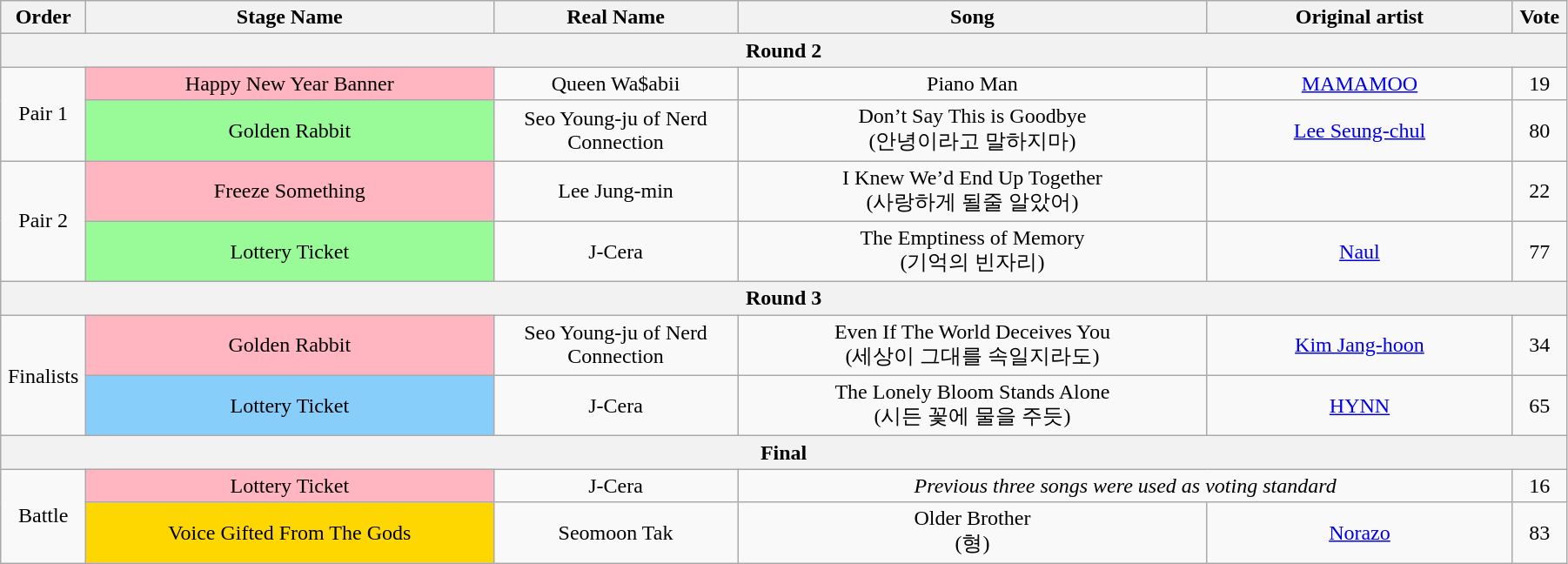<table class="wikitable" style="text-align:center; width:95%;">
<tr>
<th style="width:1%">Order</th>
<th style="width:20%;">Stage Name</th>
<th style="width:12%">Real Name</th>
<th style="width:23%;">Song</th>
<th style="width:15%;">Original artist</th>
<th style="width:1%;">Vote</th>
</tr>
<tr>
<th colspan=6>Round 2</th>
</tr>
<tr>
<td rowspan=2>Pair 1</td>
<td bgcolor="lightpink">Happy New Year Banner</td>
<td>Queen Wa$abii</td>
<td>Piano Man</td>
<td><a href='#'>MAMAMOO</a></td>
<td>19</td>
</tr>
<tr>
<td bgcolor="palegreen">Golden Rabbit</td>
<td>Seo Young-ju of Nerd Connection</td>
<td>Don’t Say This is Goodbye<br>(안녕이라고 말하지마)</td>
<td><a href='#'>Lee Seung-chul</a></td>
<td>80</td>
</tr>
<tr>
<td rowspan=2>Pair 2</td>
<td bgcolor="lightpink">Freeze Something</td>
<td>Lee Jung-min</td>
<td>I Knew We’d End Up Together<br>(사랑하게 될줄 알았어)</td>
<td></td>
<td>22</td>
</tr>
<tr>
<td bgcolor="palegreen">Lottery Ticket</td>
<td>J-Cera</td>
<td>The Emptiness of Memory<br>(기억의 빈자리)</td>
<td><a href='#'>Naul</a></td>
<td>77</td>
</tr>
<tr>
<th colspan=6>Round 3</th>
</tr>
<tr>
<td rowspan=2>Finalists</td>
<td bgcolor="lightpink">Golden Rabbit</td>
<td>Seo Young-ju of Nerd Connection</td>
<td>Even If The World Deceives You<br>(세상이 그대를 속일지라도)</td>
<td><a href='#'>Kim Jang-hoon</a></td>
<td>34</td>
</tr>
<tr>
<td bgcolor="lightskyblue">Lottery Ticket</td>
<td>J-Cera</td>
<td>The Lonely Bloom Stands Alone<br>(시든 꽃에 물을 주듯)</td>
<td><a href='#'>HYNN</a></td>
<td>65</td>
</tr>
<tr>
<th colspan=6>Final</th>
</tr>
<tr>
<td rowspan=2>Battle</td>
<td bgcolor="lightpink">Lottery Ticket</td>
<td>J-Cera</td>
<td colspan=2><em>Previous three songs were used as voting standard</em></td>
<td>16</td>
</tr>
<tr>
<td bgcolor="gold">Voice Gifted From The Gods</td>
<td>Seomoon Tak</td>
<td>Older Brother<br>(형)</td>
<td><a href='#'>Norazo</a></td>
<td>83</td>
</tr>
</table>
